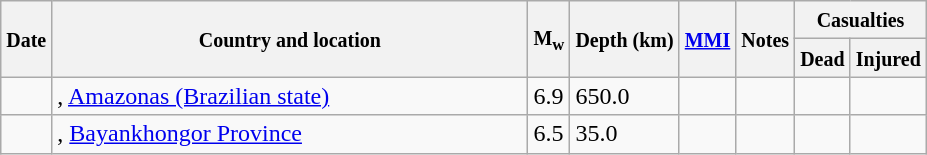<table class="wikitable sortable sort-under" style="border:1px black; margin-left:1em;">
<tr>
<th rowspan="2"><small>Date</small></th>
<th rowspan="2" style="width: 310px"><small>Country and location</small></th>
<th rowspan="2"><small>M<sub>w</sub></small></th>
<th rowspan="2"><small>Depth (km)</small></th>
<th rowspan="2"><small><a href='#'>MMI</a></small></th>
<th rowspan="2" class="unsortable"><small>Notes</small></th>
<th colspan="2"><small>Casualties</small></th>
</tr>
<tr>
<th><small>Dead</small></th>
<th><small>Injured</small></th>
</tr>
<tr>
<td></td>
<td>, <a href='#'>Amazonas (Brazilian state)</a></td>
<td>6.9</td>
<td>650.0</td>
<td></td>
<td></td>
<td></td>
<td></td>
</tr>
<tr>
<td></td>
<td>, <a href='#'>Bayankhongor Province</a></td>
<td>6.5</td>
<td>35.0</td>
<td></td>
<td></td>
<td></td>
<td></td>
</tr>
</table>
